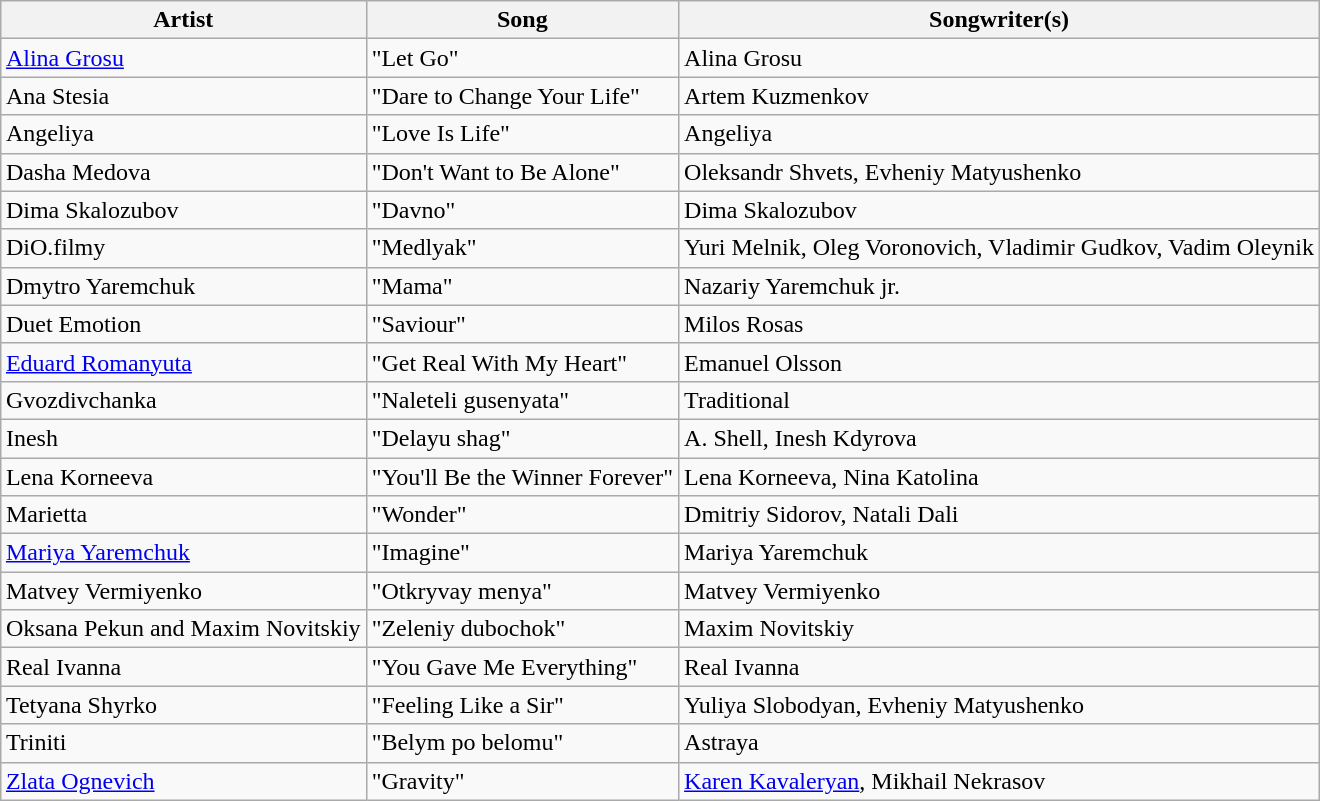<table class="sortable wikitable" style="margin: 1em auto 1em auto">
<tr>
<th>Artist</th>
<th>Song</th>
<th>Songwriter(s)</th>
</tr>
<tr>
<td><a href='#'>Alina Grosu</a></td>
<td>"Let Go"</td>
<td>Alina Grosu</td>
</tr>
<tr>
<td>Ana Stesia</td>
<td>"Dare to Change Your Life"</td>
<td>Artem Kuzmenkov</td>
</tr>
<tr>
<td>Angeliya</td>
<td>"Love Is Life"</td>
<td>Angeliya</td>
</tr>
<tr>
<td>Dasha Medova</td>
<td>"Don't Want to Be Alone"</td>
<td>Oleksandr Shvets, Evheniy Matyushenko</td>
</tr>
<tr>
<td>Dima Skalozubov</td>
<td>"Davno" </td>
<td>Dima Skalozubov</td>
</tr>
<tr>
<td>DiO.filmy</td>
<td>"Medlyak" </td>
<td>Yuri Melnik, Oleg Voronovich, Vladimir Gudkov, Vadim Oleynik</td>
</tr>
<tr>
<td>Dmytro Yaremchuk</td>
<td>"Mama" </td>
<td>Nazariy Yaremchuk jr.</td>
</tr>
<tr>
<td>Duet Emotion</td>
<td>"Saviour"</td>
<td>Milos Rosas</td>
</tr>
<tr>
<td><a href='#'>Eduard Romanyuta</a></td>
<td>"Get Real With My Heart"</td>
<td>Emanuel Olsson</td>
</tr>
<tr>
<td>Gvozdivchanka</td>
<td>"Naleteli gusenyata" </td>
<td>Traditional</td>
</tr>
<tr>
<td>Inesh</td>
<td>"Delayu shag" </td>
<td>A. Shell, Inesh Kdyrova</td>
</tr>
<tr>
<td>Lena Korneeva</td>
<td>"You'll Be the Winner Forever"</td>
<td>Lena Korneeva, Nina Katolina</td>
</tr>
<tr>
<td>Marietta</td>
<td>"Wonder"</td>
<td>Dmitriy Sidorov, Natali Dali</td>
</tr>
<tr>
<td><a href='#'>Mariya Yaremchuk</a></td>
<td>"Imagine"</td>
<td>Mariya Yaremchuk</td>
</tr>
<tr>
<td>Matvey Vermiyenko</td>
<td>"Otkryvay menya" </td>
<td>Matvey Vermiyenko</td>
</tr>
<tr>
<td>Oksana Pekun and Maxim Novitskiy</td>
<td>"Zeleniy dubochok" </td>
<td>Maxim Novitskiy</td>
</tr>
<tr>
<td>Real Ivanna</td>
<td>"You Gave Me Everything"</td>
<td>Real Ivanna</td>
</tr>
<tr>
<td>Tetyana Shyrko</td>
<td>"Feeling Like a Sir"</td>
<td>Yuliya Slobodyan, Evheniy Matyushenko</td>
</tr>
<tr>
<td>Triniti</td>
<td>"Belym po belomu" </td>
<td>Astraya</td>
</tr>
<tr>
<td><a href='#'>Zlata Ognevich</a></td>
<td>"Gravity"</td>
<td><a href='#'>Karen Kavaleryan</a>, Mikhail Nekrasov</td>
</tr>
</table>
